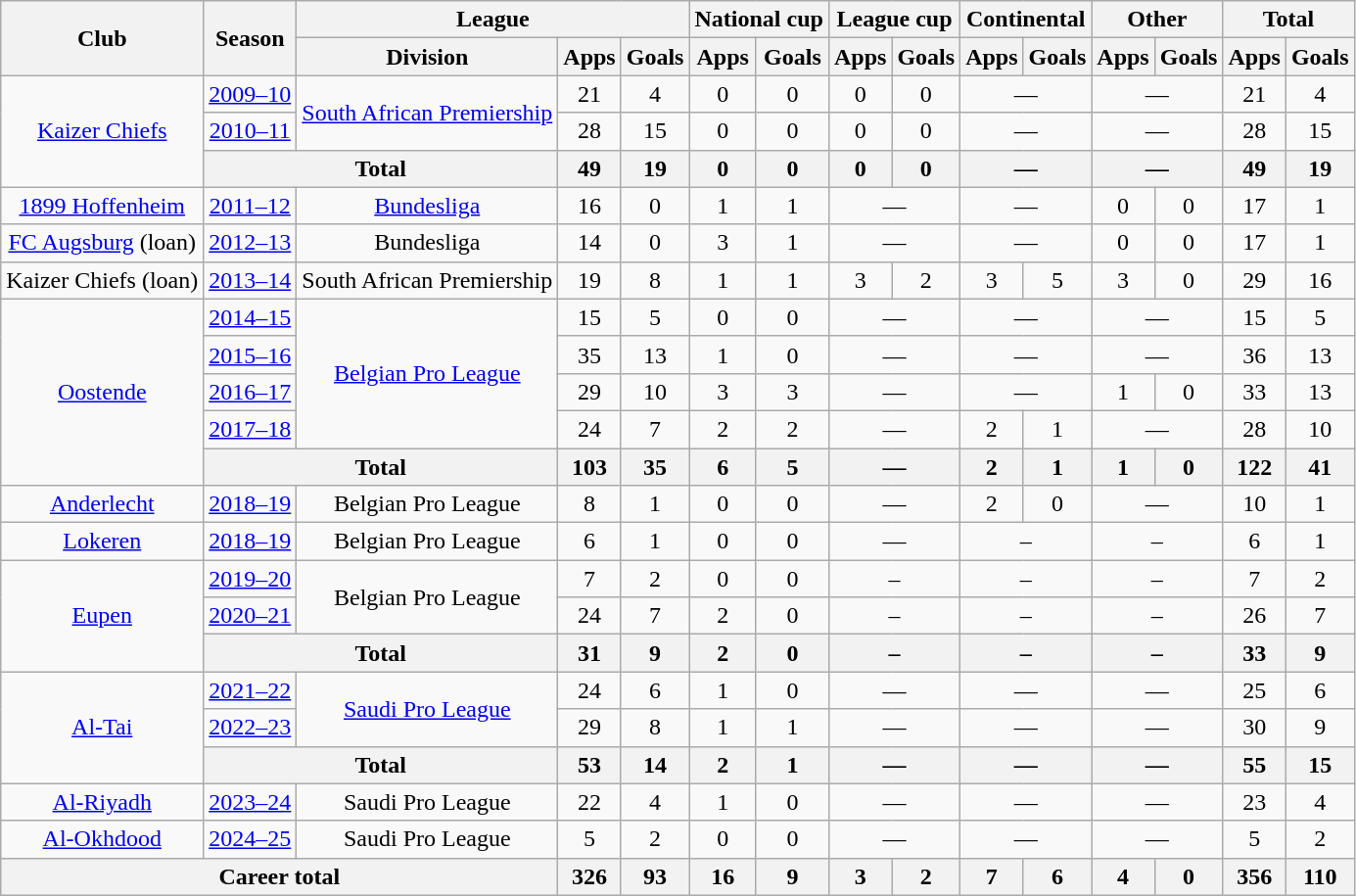<table class="wikitable" style="text-align:center">
<tr>
<th rowspan="2">Club</th>
<th rowspan="2">Season</th>
<th colspan="3">League</th>
<th colspan="2">National cup</th>
<th colspan="2">League cup</th>
<th colspan="2">Continental</th>
<th colspan="2">Other</th>
<th colspan="2">Total</th>
</tr>
<tr>
<th>Division</th>
<th>Apps</th>
<th>Goals</th>
<th>Apps</th>
<th>Goals</th>
<th>Apps</th>
<th>Goals</th>
<th>Apps</th>
<th>Goals</th>
<th>Apps</th>
<th>Goals</th>
<th>Apps</th>
<th>Goals</th>
</tr>
<tr>
<td rowspan="3"><a href='#'>Kaizer Chiefs</a></td>
<td><a href='#'>2009–10</a></td>
<td rowspan="2"><a href='#'>South African Premiership</a></td>
<td>21</td>
<td>4</td>
<td>0</td>
<td>0</td>
<td>0</td>
<td>0</td>
<td colspan="2">—</td>
<td colspan="2">—</td>
<td>21</td>
<td>4</td>
</tr>
<tr>
<td><a href='#'>2010–11</a></td>
<td>28</td>
<td>15</td>
<td>0</td>
<td>0</td>
<td>0</td>
<td>0</td>
<td colspan="2">—</td>
<td colspan="2">—</td>
<td>28</td>
<td>15</td>
</tr>
<tr>
<th colspan="2">Total</th>
<th>49</th>
<th>19</th>
<th>0</th>
<th>0</th>
<th>0</th>
<th>0</th>
<th colspan="2">—</th>
<th colspan="2">—</th>
<th>49</th>
<th>19</th>
</tr>
<tr>
<td><a href='#'>1899 Hoffenheim</a></td>
<td><a href='#'>2011–12</a></td>
<td><a href='#'>Bundesliga</a></td>
<td>16</td>
<td>0</td>
<td>1</td>
<td>1</td>
<td colspan="2">—</td>
<td colspan="2">—</td>
<td>0</td>
<td>0</td>
<td>17</td>
<td>1</td>
</tr>
<tr>
<td><a href='#'>FC Augsburg</a> (loan)</td>
<td><a href='#'>2012–13</a></td>
<td>Bundesliga</td>
<td>14</td>
<td>0</td>
<td>3</td>
<td>1</td>
<td colspan="2">—</td>
<td colspan="2">—</td>
<td>0</td>
<td>0</td>
<td>17</td>
<td>1</td>
</tr>
<tr>
<td>Kaizer Chiefs (loan)</td>
<td><a href='#'>2013–14</a></td>
<td>South African Premiership</td>
<td>19</td>
<td>8</td>
<td>1</td>
<td>1</td>
<td>3</td>
<td>2</td>
<td>3</td>
<td>5</td>
<td>3</td>
<td>0</td>
<td>29</td>
<td>16</td>
</tr>
<tr>
<td rowspan="5"><a href='#'>Oostende</a></td>
<td><a href='#'>2014–15</a></td>
<td rowspan="4"><a href='#'>Belgian Pro League</a></td>
<td>15</td>
<td>5</td>
<td>0</td>
<td>0</td>
<td colspan="2">—</td>
<td colspan="2">—</td>
<td colspan="2">—</td>
<td>15</td>
<td>5</td>
</tr>
<tr>
<td><a href='#'>2015–16</a></td>
<td>35</td>
<td>13</td>
<td>1</td>
<td>0</td>
<td colspan="2">—</td>
<td colspan="2">—</td>
<td colspan="2">—</td>
<td>36</td>
<td>13</td>
</tr>
<tr>
<td><a href='#'>2016–17</a></td>
<td>29</td>
<td>10</td>
<td>3</td>
<td>3</td>
<td colspan="2">—</td>
<td colspan="2">—</td>
<td>1</td>
<td>0</td>
<td>33</td>
<td>13</td>
</tr>
<tr>
<td><a href='#'>2017–18</a></td>
<td>24</td>
<td>7</td>
<td>2</td>
<td>2</td>
<td colspan="2">—</td>
<td>2</td>
<td>1</td>
<td colspan="2">—</td>
<td>28</td>
<td>10</td>
</tr>
<tr>
<th colspan="2">Total</th>
<th>103</th>
<th>35</th>
<th>6</th>
<th>5</th>
<th colspan="2">—</th>
<th>2</th>
<th>1</th>
<th>1</th>
<th>0</th>
<th>122</th>
<th>41</th>
</tr>
<tr>
<td><a href='#'>Anderlecht</a></td>
<td><a href='#'>2018–19</a></td>
<td>Belgian Pro League</td>
<td>8</td>
<td>1</td>
<td>0</td>
<td>0</td>
<td colspan="2">—</td>
<td>2</td>
<td>0</td>
<td colspan="2">—</td>
<td>10</td>
<td>1</td>
</tr>
<tr>
<td><a href='#'>Lokeren</a></td>
<td><a href='#'>2018–19</a></td>
<td>Belgian Pro League</td>
<td>6</td>
<td>1</td>
<td>0</td>
<td>0</td>
<td colspan="2">—</td>
<td colspan="2">–</td>
<td colspan="2">–</td>
<td>6</td>
<td>1</td>
</tr>
<tr>
<td rowspan="3"><a href='#'>Eupen</a></td>
<td><a href='#'>2019–20</a></td>
<td rowspan="2">Belgian Pro League</td>
<td>7</td>
<td>2</td>
<td>0</td>
<td>0</td>
<td colspan="2">–</td>
<td colspan="2">–</td>
<td colspan="2">–</td>
<td>7</td>
<td>2</td>
</tr>
<tr>
<td><a href='#'>2020–21</a></td>
<td>24</td>
<td>7</td>
<td>2</td>
<td>0</td>
<td colspan="2">–</td>
<td colspan="2">–</td>
<td colspan="2">–</td>
<td>26</td>
<td>7</td>
</tr>
<tr>
<th colspan="2">Total</th>
<th>31</th>
<th>9</th>
<th>2</th>
<th>0</th>
<th colspan="2">–</th>
<th colspan="2">–</th>
<th colspan="2">–</th>
<th>33</th>
<th>9</th>
</tr>
<tr>
<td rowspan="3"><a href='#'>Al-Tai</a></td>
<td><a href='#'>2021–22</a></td>
<td rowspan="2"><a href='#'>Saudi Pro League</a></td>
<td>24</td>
<td>6</td>
<td>1</td>
<td>0</td>
<td colspan="2">—</td>
<td colspan="2">—</td>
<td colspan="2">—</td>
<td>25</td>
<td>6</td>
</tr>
<tr>
<td><a href='#'>2022–23</a></td>
<td>29</td>
<td>8</td>
<td>1</td>
<td>1</td>
<td colspan="2">—</td>
<td colspan="2">—</td>
<td colspan="2">—</td>
<td>30</td>
<td>9</td>
</tr>
<tr>
<th colspan="2">Total</th>
<th>53</th>
<th>14</th>
<th>2</th>
<th>1</th>
<th colspan="2">—</th>
<th colspan="2">—</th>
<th colspan="2">—</th>
<th>55</th>
<th>15</th>
</tr>
<tr>
<td><a href='#'>Al-Riyadh</a></td>
<td><a href='#'>2023–24</a></td>
<td>Saudi Pro League</td>
<td>22</td>
<td>4</td>
<td>1</td>
<td>0</td>
<td colspan="2">—</td>
<td colspan="2">—</td>
<td colspan="2">—</td>
<td>23</td>
<td>4</td>
</tr>
<tr>
<td><a href='#'>Al-Okhdood</a></td>
<td><a href='#'>2024–25</a></td>
<td>Saudi Pro League</td>
<td>5</td>
<td>2</td>
<td>0</td>
<td>0</td>
<td colspan="2">—</td>
<td colspan="2">—</td>
<td colspan="2">—</td>
<td>5</td>
<td>2</td>
</tr>
<tr>
<th colspan="3">Career total</th>
<th>326</th>
<th>93</th>
<th>16</th>
<th>9</th>
<th>3</th>
<th>2</th>
<th>7</th>
<th>6</th>
<th>4</th>
<th>0</th>
<th>356</th>
<th>110</th>
</tr>
</table>
